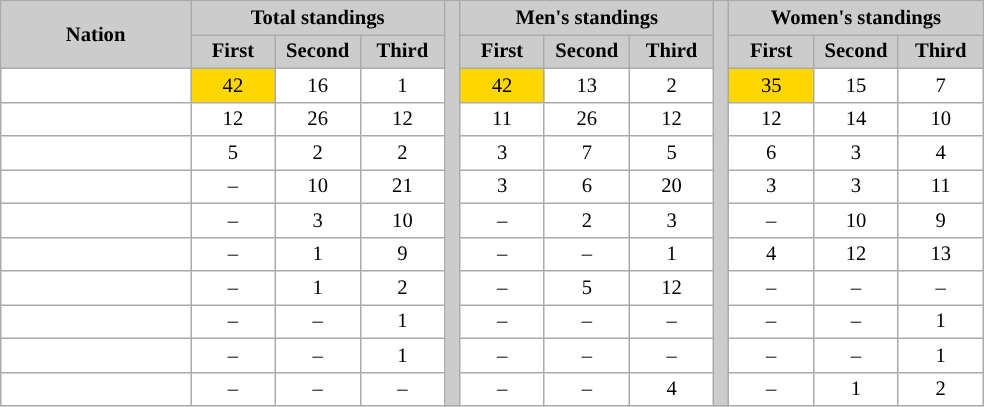<table class="wikitable plainrowheaders" style="background:#fff; font-size:86%; line-height:16px; border:grey solid 1px; border-collapse:collapse">
<tr>
<th style="background-color: #ccc;" rowspan="2" width="120">Nation</th>
<th style="background-color: #ccc;" colspan="3" width="150">Total standings</th>
<th style="background-color: #ccc;" rowspan="12" width="2"> </th>
<th style="background-color: #ccc;" colspan="3" width="150">Men's standings</th>
<th style="background-color: #ccc;" rowspan="12" width="2"> </th>
<th style="background-color: #ccc;" colspan="3" width="150">Women's standings</th>
</tr>
<tr style="background:#ccc; text-align:center;">
<th style="background-color: #ccc;" width="50">First</th>
<th style="background-color: #ccc;" width="50">Second</th>
<th style="background-color: #ccc;" width="50">Third</th>
<th style="background-color: #ccc;" width="50">First</th>
<th style="background-color: #ccc;" width="50">Second</th>
<th style="background-color: #ccc;" width="50">Third</th>
<th style="background-color: #ccc;" width="50">First</th>
<th style="background-color: #ccc;" width="50">Second</th>
<th style="background-color: #ccc;" width="50">Third</th>
</tr>
<tr align=center>
<td align=left></td>
<td style="background:gold;">42</td>
<td>16</td>
<td>1</td>
<td style="background:gold;">42</td>
<td>13</td>
<td>2</td>
<td style="background:gold;">35</td>
<td>15</td>
<td>7</td>
</tr>
<tr align=center>
<td align=left> </td>
<td>12</td>
<td>26</td>
<td>12</td>
<td>11</td>
<td>26</td>
<td>12</td>
<td>12</td>
<td>14</td>
<td>10</td>
</tr>
<tr align=center>
<td align=left></td>
<td>5</td>
<td>2</td>
<td>2</td>
<td>3</td>
<td>7</td>
<td>5</td>
<td>6</td>
<td>3</td>
<td>4</td>
</tr>
<tr align=center>
<td align=left></td>
<td>–</td>
<td>10</td>
<td>21</td>
<td>3</td>
<td>6</td>
<td>20</td>
<td>3</td>
<td>3</td>
<td>11</td>
</tr>
<tr align=center>
<td align=left></td>
<td>–</td>
<td>3</td>
<td>10</td>
<td>–</td>
<td>2</td>
<td>3</td>
<td>–</td>
<td>10</td>
<td>9</td>
</tr>
<tr align=center>
<td align=left></td>
<td>–</td>
<td>1</td>
<td>9</td>
<td>–</td>
<td>–</td>
<td>1</td>
<td>4</td>
<td>12</td>
<td>13</td>
</tr>
<tr align=center>
<td align=left></td>
<td>–</td>
<td>1</td>
<td>2</td>
<td>–</td>
<td>5</td>
<td>12</td>
<td>–</td>
<td>–</td>
<td>–</td>
</tr>
<tr align=center>
<td align=left></td>
<td>–</td>
<td>–</td>
<td>1</td>
<td>–</td>
<td>–</td>
<td>–</td>
<td>–</td>
<td>–</td>
<td>1</td>
</tr>
<tr align=center>
<td align=left></td>
<td>–</td>
<td>–</td>
<td>1</td>
<td>–</td>
<td>–</td>
<td>–</td>
<td>–</td>
<td>–</td>
<td>1</td>
</tr>
<tr align=center>
<td align=left></td>
<td>–</td>
<td>–</td>
<td>–</td>
<td>–</td>
<td>–</td>
<td>4</td>
<td>–</td>
<td>1</td>
<td>2</td>
</tr>
</table>
